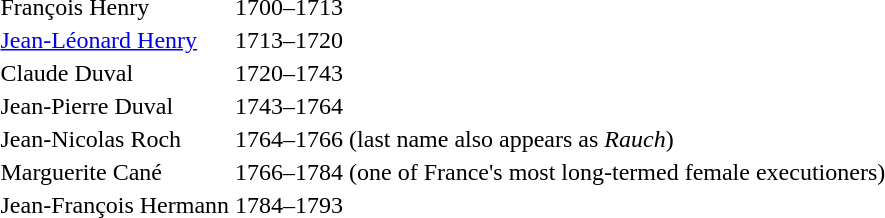<table>
<tr>
<td>François Henry</td>
<td>1700–1713</td>
</tr>
<tr>
<td><a href='#'>Jean-Léonard Henry</a></td>
<td>1713–1720</td>
</tr>
<tr>
<td>Claude Duval</td>
<td>1720–1743</td>
</tr>
<tr>
<td>Jean-Pierre Duval</td>
<td>1743–1764</td>
</tr>
<tr>
<td>Jean-Nicolas Roch</td>
<td>1764–1766 (last name also appears as <em>Rauch</em>)</td>
</tr>
<tr>
<td>Marguerite Cané</td>
<td>1766–1784 (one of France's most long-termed female executioners)</td>
</tr>
<tr>
<td>Jean-François Hermann</td>
<td>1784–1793</td>
</tr>
</table>
